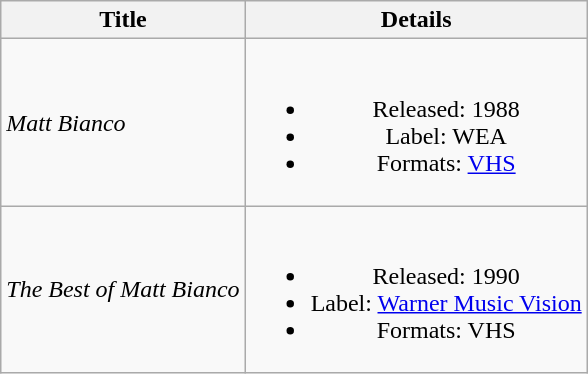<table class="wikitable" style="text-align:center">
<tr>
<th>Title</th>
<th>Details</th>
</tr>
<tr>
<td align="left"><em>Matt Bianco</em></td>
<td><br><ul><li>Released: 1988</li><li>Label: WEA</li><li>Formats: <a href='#'>VHS</a></li></ul></td>
</tr>
<tr>
<td align="left"><em>The Best of Matt Bianco</em></td>
<td><br><ul><li>Released: 1990</li><li>Label: <a href='#'>Warner Music Vision</a></li><li>Formats: VHS</li></ul></td>
</tr>
</table>
